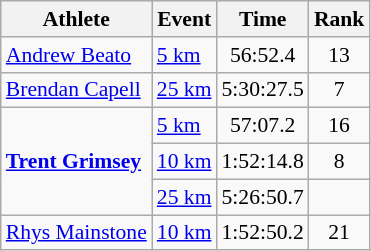<table class="wikitable" style="font-size:90%">
<tr>
<th>Athlete</th>
<th>Event</th>
<th>Time</th>
<th>Rank</th>
</tr>
<tr align=center>
<td align=left><a href='#'>Andrew Beato</a></td>
<td align=left><a href='#'>5 km</a></td>
<td>56:52.4</td>
<td>13</td>
</tr>
<tr align=center>
<td align=left><a href='#'>Brendan Capell</a></td>
<td align=left><a href='#'>25 km</a></td>
<td>5:30:27.5</td>
<td>7</td>
</tr>
<tr align=center>
<td align=left rowspan=3><strong><a href='#'>Trent Grimsey</a></strong></td>
<td align=left><a href='#'>5 km</a></td>
<td>57:07.2</td>
<td>16</td>
</tr>
<tr align=center>
<td align=left><a href='#'>10 km</a></td>
<td>1:52:14.8</td>
<td>8</td>
</tr>
<tr align=center>
<td align=left><a href='#'>25 km</a></td>
<td>5:26:50.7</td>
<td></td>
</tr>
<tr align=center>
<td align=left><a href='#'>Rhys Mainstone</a></td>
<td align=left><a href='#'>10 km</a></td>
<td>1:52:50.2</td>
<td>21</td>
</tr>
</table>
